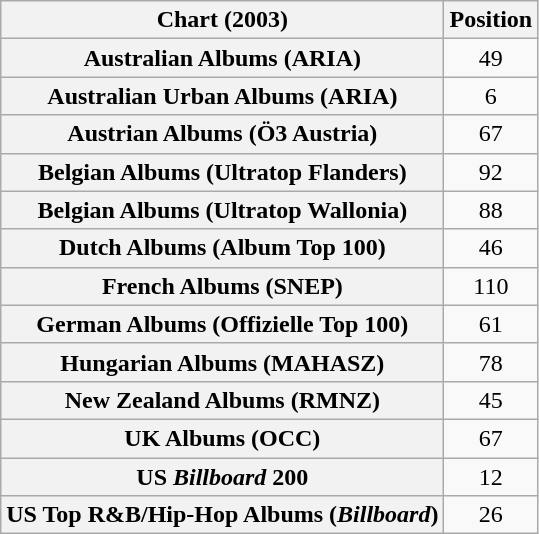<table class="wikitable sortable plainrowheaders">
<tr>
<th scope="col">Chart (2003)</th>
<th scope="col">Position</th>
</tr>
<tr>
<th scope="row">Australian Albums (ARIA)</th>
<td style="text-align:center;">49</td>
</tr>
<tr>
<th scope="row">Australian Urban Albums (ARIA)</th>
<td style="text-align:center;">6</td>
</tr>
<tr>
<th scope="row">Austrian Albums (Ö3 Austria)</th>
<td style="text-align:center;">67</td>
</tr>
<tr>
<th scope="row">Belgian Albums (Ultratop Flanders)</th>
<td style="text-align:center;">92</td>
</tr>
<tr>
<th scope="row">Belgian Albums (Ultratop Wallonia)</th>
<td style="text-align:center;">88</td>
</tr>
<tr>
<th scope="row">Dutch Albums (Album Top 100)</th>
<td style="text-align:center;">46</td>
</tr>
<tr>
<th scope="row">French Albums (SNEP)</th>
<td style="text-align:center;">110</td>
</tr>
<tr>
<th scope="row">German Albums (Offizielle Top 100)</th>
<td align="center">61</td>
</tr>
<tr>
<th scope="row">Hungarian Albums (MAHASZ)</th>
<td style="text-align:center;">78</td>
</tr>
<tr>
<th scope="row">New Zealand Albums (RMNZ)</th>
<td style="text-align:center;">45</td>
</tr>
<tr>
<th scope="row">UK Albums (OCC)</th>
<td style="text-align:center;">67</td>
</tr>
<tr>
<th scope="row">US <em>Billboard</em> 200</th>
<td style="text-align:center;">12</td>
</tr>
<tr>
<th scope="row">US Top R&B/Hip-Hop Albums (<em>Billboard</em>)</th>
<td style="text-align:center;">26</td>
</tr>
</table>
